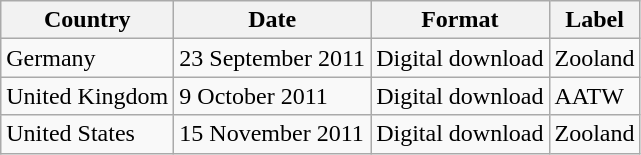<table class="wikitable">
<tr>
<th>Country</th>
<th>Date</th>
<th>Format</th>
<th>Label</th>
</tr>
<tr>
<td>Germany</td>
<td>23 September 2011</td>
<td>Digital download</td>
<td>Zooland</td>
</tr>
<tr>
<td>United Kingdom</td>
<td>9 October 2011</td>
<td>Digital download</td>
<td>AATW</td>
</tr>
<tr>
<td>United States</td>
<td>15 November 2011</td>
<td>Digital download</td>
<td>Zooland</td>
</tr>
</table>
